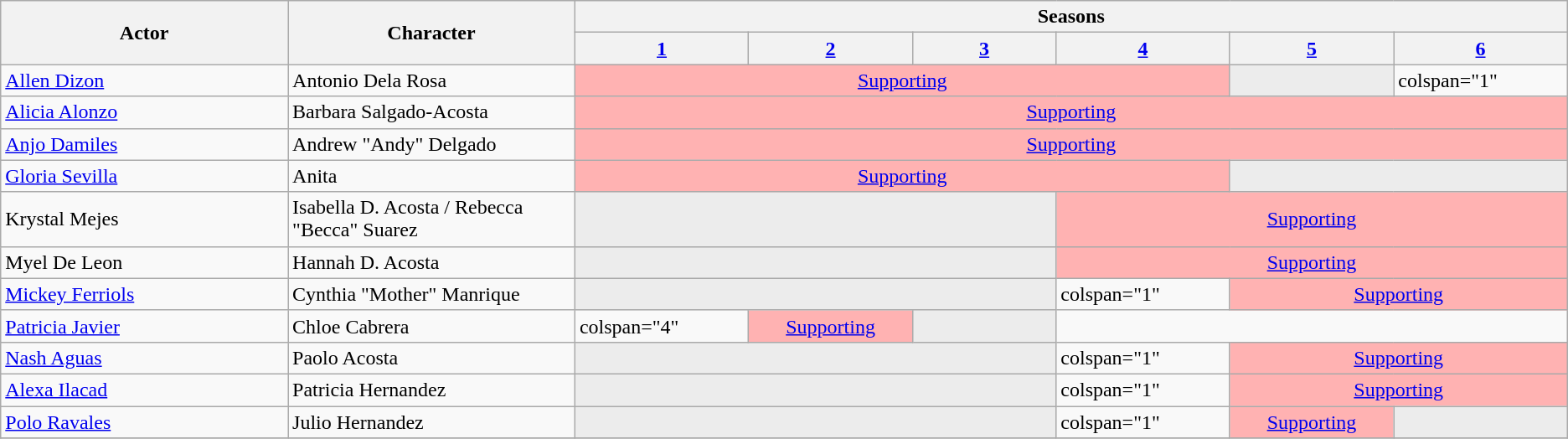<table class="wikitable">
<tr>
<th style="width:10%;" rowspan="2">Actor</th>
<th style="width:10%;" rowspan="2">Character</th>
<th colspan="12">Seasons</th>
</tr>
<tr>
<th style="width:5%;"><a href='#'>1</a></th>
<th style="width:5%;"><a href='#'>2</a></th>
<th style="width:5%;"><a href='#'>3</a></th>
<th style="width:5%;"><a href='#'>4</a></th>
<th style="width:5%;"><a href='#'>5</a></th>
<th style="width:5%;"><a href='#'>6</a></th>
</tr>
<tr>
<td><a href='#'>Allen Dizon</a></td>
<td>Antonio Dela Rosa</td>
<td colspan="4" style="background: #ffb2b2"  align="center"><a href='#'>Supporting</a></td>
<td colspan="1" style="background: #ececec; color: grey; vertical-align: middle; text-align: center; " class="table-na"></td>
<td>colspan="1" </td>
</tr>
<tr>
<td><a href='#'>Alicia Alonzo</a></td>
<td>Barbara Salgado-Acosta</td>
<td colspan="6" style="background: #ffb2b2"  align="center"><a href='#'>Supporting</a></td>
</tr>
<tr>
<td><a href='#'>Anjo Damiles</a></td>
<td>Andrew "Andy" Delgado</td>
<td colspan="6" style="background: #ffb2b2" align="center"><a href='#'>Supporting</a></td>
</tr>
<tr>
<td><a href='#'>Gloria Sevilla</a></td>
<td>Anita</td>
<td colspan="4" style="background: #ffb2b2" align="center"><a href='#'>Supporting</a></td>
<td colspan="2" style="background: #ececec; color: grey; vertical-align: middle; text-align: center; " class="table-na"></td>
</tr>
<tr>
<td>Krystal Mejes</td>
<td>Isabella D. Acosta / Rebecca "Becca" Suarez</td>
<td colspan="3" style="background: #ececec; color: grey; vertical-align: middle; text-align: center; " class="table-na"></td>
<td colspan="3" style="background: #ffb2b2" align="center"><a href='#'>Supporting</a></td>
</tr>
<tr>
<td>Myel De Leon</td>
<td>Hannah D. Acosta</td>
<td colspan="3" style="background: #ececec; color: grey; vertical-align: middle; text-align: center; " class="table-na"></td>
<td colspan="3" style="background: #ffb2b2" align="center"><a href='#'>Supporting</a></td>
</tr>
<tr>
<td><a href='#'>Mickey Ferriols</a></td>
<td>Cynthia "Mother" Manrique</td>
<td colspan="3" style="background: #ececec; color: grey; vertical-align: middle; text-align: center; " class="table-na"></td>
<td>colspan="1" </td>
<td colspan="2" style="background: #ffb2b2" align="center"><a href='#'>Supporting</a></td>
</tr>
<tr>
<td><a href='#'>Patricia Javier</a></td>
<td>Chloe Cabrera</td>
<td>colspan="4" </td>
<td colspan="1" style="background: #ffb2b2"  align="center"><a href='#'>Supporting</a></td>
<td colspan="1" style="background: #ececec; color: grey; vertical-align: middle; text-align: center; " class="table-na"></td>
</tr>
<tr>
<td><a href='#'>Nash Aguas</a></td>
<td>Paolo Acosta</td>
<td colspan="3" style="background: #ececec; color: grey; vertical-align: middle; text-align: center; " class="table-na"></td>
<td>colspan="1" </td>
<td colspan="2" style="background: #ffb2b2"  align="center"><a href='#'>Supporting</a></td>
</tr>
<tr>
<td><a href='#'>Alexa Ilacad</a></td>
<td>Patricia Hernandez</td>
<td colspan="3" style="background: #ececec; color: grey; vertical-align: middle; text-align: center; " class="table-na"></td>
<td>colspan="1" </td>
<td colspan="2" style="background: #ffb2b2"  align="center"><a href='#'>Supporting</a></td>
</tr>
<tr>
<td><a href='#'>Polo Ravales</a></td>
<td>Julio Hernandez</td>
<td colspan="3" style="background: #ececec; color: grey; vertical-align: middle; text-align: center; " class="table-na"></td>
<td>colspan="1" </td>
<td colspan="1" style="background: #ffb2b2" align="center"><a href='#'>Supporting</a></td>
<td colspan="1" style="background: #ececec; color: grey; vertical-align: middle; text-align: center; " class="table-na"></td>
</tr>
<tr>
</tr>
</table>
